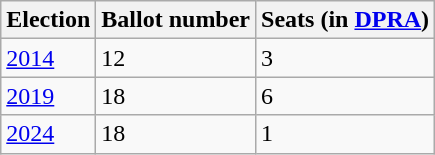<table class="wikitable">
<tr>
<th>Election</th>
<th>Ballot number</th>
<th>Seats (in <a href='#'>DPRA</a>)</th>
</tr>
<tr>
<td><a href='#'>2014</a></td>
<td>12</td>
<td>3</td>
</tr>
<tr>
<td><a href='#'>2019</a></td>
<td>18</td>
<td>6</td>
</tr>
<tr>
<td><a href='#'>2024</a></td>
<td>18</td>
<td>1</td>
</tr>
</table>
